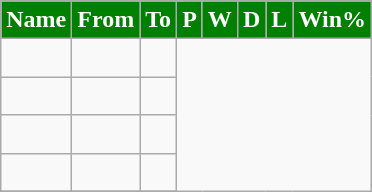<table class="wikitable sortable" style="text-align: center;">
<tr>
<th style="background:#008000; color:white;" scope="col">Name</th>
<th style="background:#008000; color:white;" scope="col">From</th>
<th style="background:#008000; color:white;" scope="col">To</th>
<th style="background:#008000; color:white;" scope="col">P</th>
<th style="background:#008000; color:white;" scope="col">W</th>
<th style="background:#008000; color:white;" scope="col">D</th>
<th style="background:#008000; color:white;" scope="col">L</th>
<th style="background:#008000; color:white;" scope="col">Win%</th>
</tr>
<tr>
<td align=left> </td>
<td></td>
<td><br></td>
</tr>
<tr>
<td align=left> </td>
<td></td>
<td><br></td>
</tr>
<tr>
<td align=left> </td>
<td></td>
<td><br></td>
</tr>
<tr>
<td align=left> </td>
<td></td>
<td><br></td>
</tr>
<tr>
</tr>
</table>
